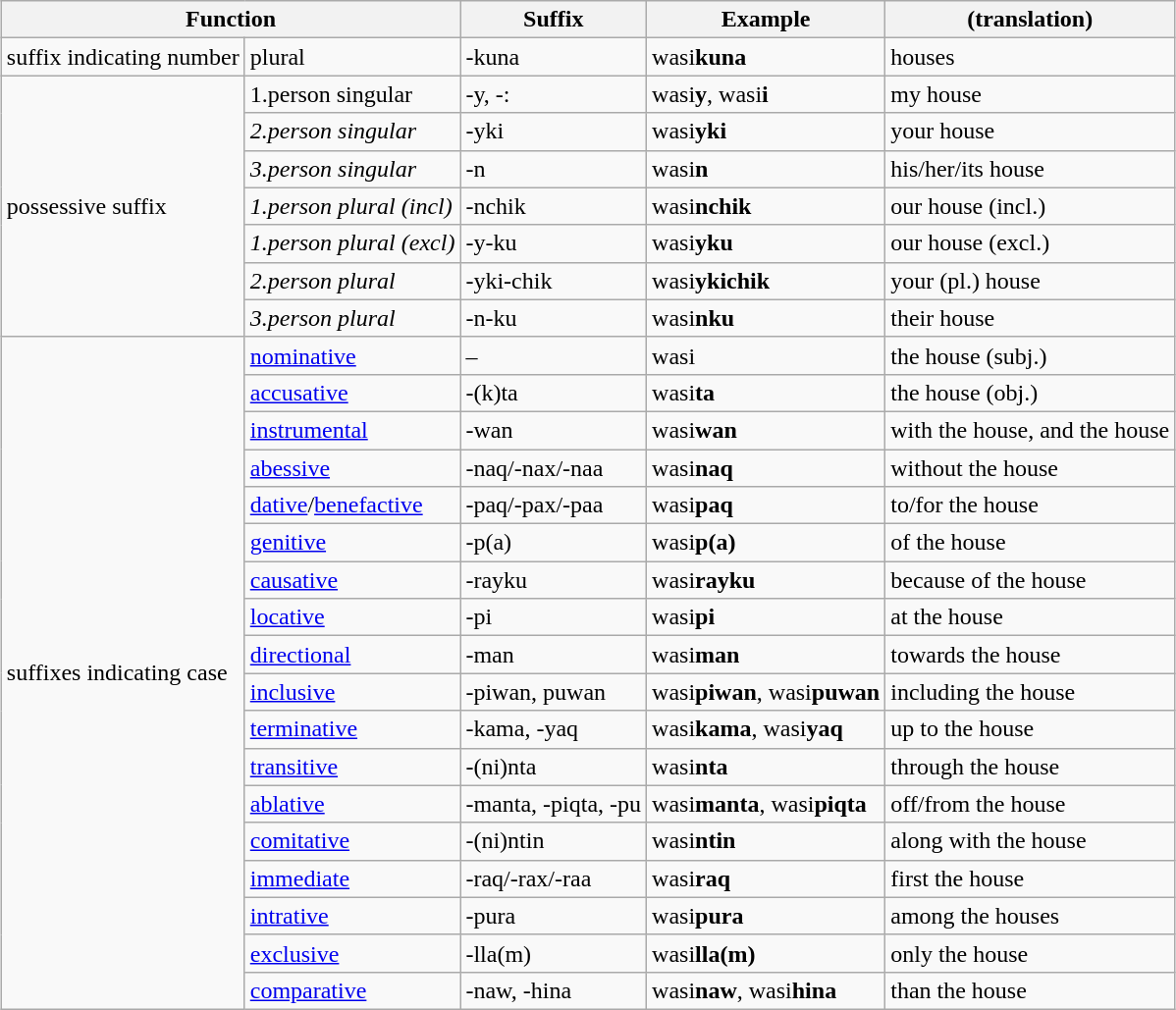<table style="margin:auto;"  class="wikitable">
<tr>
<th colspan=2>Function</th>
<th>Suffix</th>
<th>Example</th>
<th>(translation)</th>
</tr>
<tr>
<td>suffix indicating number</td>
<td>plural</td>
<td>-kuna</td>
<td>wasi<strong>kuna</strong></td>
<td>houses</td>
</tr>
<tr>
<td rowspan=7>possessive suffix</td>
<td>1.person singular</td>
<td>-y, -:</td>
<td>wasi<strong>y</strong>, wasi<strong>i</strong></td>
<td>my house</td>
</tr>
<tr>
<td><em>2.person singular</em></td>
<td>-yki</td>
<td>wasi<strong>yki</strong></td>
<td>your house</td>
</tr>
<tr>
<td><em>3.person singular</em></td>
<td>-n</td>
<td>wasi<strong>n</strong></td>
<td>his/her/its house</td>
</tr>
<tr>
<td><em>1.person plural (incl)</em></td>
<td>-nchik</td>
<td>wasi<strong>nchik</strong></td>
<td>our house (incl.)</td>
</tr>
<tr>
<td><em>1.person plural (excl)</em></td>
<td>-y-ku</td>
<td>wasi<strong>yku</strong></td>
<td>our house (excl.)</td>
</tr>
<tr>
<td><em>2.person plural</em></td>
<td>-yki-chik</td>
<td>wasi<strong>ykichik</strong></td>
<td>your (pl.) house</td>
</tr>
<tr>
<td><em>3.person plural</em></td>
<td>-n-ku</td>
<td>wasi<strong>nku</strong></td>
<td>their house</td>
</tr>
<tr>
<td rowspan=18>suffixes indicating case</td>
<td><a href='#'>nominative</a></td>
<td>–</td>
<td>wasi</td>
<td>the house (subj.)</td>
</tr>
<tr>
<td><a href='#'>accusative</a></td>
<td>-(k)ta</td>
<td>wasi<strong>ta</strong></td>
<td>the house (obj.)</td>
</tr>
<tr>
<td><a href='#'>instrumental</a></td>
<td>-wan</td>
<td>wasi<strong>wan</strong></td>
<td>with the house, and the house</td>
</tr>
<tr>
<td><a href='#'>abessive</a></td>
<td>-naq/-nax/-naa</td>
<td>wasi<strong>naq</strong></td>
<td>without the house</td>
</tr>
<tr>
<td><a href='#'>dative</a>/<a href='#'>benefactive</a></td>
<td>-paq/-pax/-paa</td>
<td>wasi<strong>paq</strong></td>
<td>to/for the house</td>
</tr>
<tr>
<td><a href='#'>genitive</a></td>
<td>-p(a)</td>
<td>wasi<strong>p(a)</strong></td>
<td>of the house</td>
</tr>
<tr>
<td><a href='#'>causative</a></td>
<td>-rayku</td>
<td>wasi<strong>rayku</strong></td>
<td>because of the house</td>
</tr>
<tr>
<td><a href='#'>locative</a></td>
<td>-pi</td>
<td>wasi<strong>pi</strong></td>
<td>at the house</td>
</tr>
<tr>
<td><a href='#'>directional</a></td>
<td>-man</td>
<td>wasi<strong>man</strong></td>
<td>towards the house</td>
</tr>
<tr>
<td><a href='#'>inclusive</a></td>
<td>-piwan, puwan</td>
<td>wasi<strong>piwan</strong>, wasi<strong>puwan</strong></td>
<td>including the house</td>
</tr>
<tr>
<td><a href='#'>terminative</a></td>
<td>-kama, -yaq</td>
<td>wasi<strong>kama</strong>, wasi<strong>yaq</strong></td>
<td>up to the house</td>
</tr>
<tr>
<td><a href='#'>transitive</a></td>
<td>-(ni)nta</td>
<td>wasi<strong>nta</strong></td>
<td>through the house</td>
</tr>
<tr>
<td><a href='#'>ablative</a></td>
<td>-manta, -piqta, -pu</td>
<td>wasi<strong>manta</strong>, wasi<strong>piqta</strong></td>
<td>off/from the house</td>
</tr>
<tr>
<td><a href='#'>comitative</a></td>
<td>-(ni)ntin</td>
<td>wasi<strong>ntin</strong></td>
<td>along with the house</td>
</tr>
<tr>
<td><a href='#'>immediate</a></td>
<td>-raq/-rax/-raa</td>
<td>wasi<strong>raq</strong></td>
<td>first the house</td>
</tr>
<tr>
<td><a href='#'>intrative</a></td>
<td>-pura</td>
<td>wasi<strong>pura</strong></td>
<td>among the houses</td>
</tr>
<tr>
<td><a href='#'>exclusive</a></td>
<td>-lla(m)</td>
<td>wasi<strong>lla(m)</strong></td>
<td>only the house</td>
</tr>
<tr>
<td><a href='#'>comparative</a></td>
<td>-naw, -hina</td>
<td>wasi<strong>naw</strong>, wasi<strong>hina</strong></td>
<td>than the house</td>
</tr>
</table>
